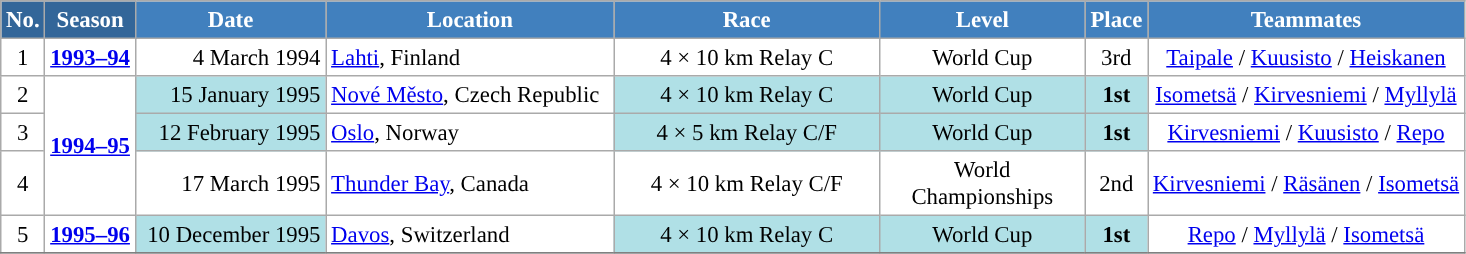<table class="wikitable sortable" style="font-size:95%; text-align:center; border:grey solid 1px; border-collapse:collapse; background:#ffffff;">
<tr style="background:#efefef;">
<th style="background-color:#369; color:white;">No.</th>
<th style="background-color:#369; color:white;">Season</th>
<th style="background-color:#4180be; color:white; width:120px;">Date</th>
<th style="background-color:#4180be; color:white; width:185px;">Location</th>
<th style="background-color:#4180be; color:white; width:170px;">Race</th>
<th style="background-color:#4180be; color:white; width:130px;">Level</th>
<th style="background-color:#4180be; color:white;">Place</th>
<th style="background-color:#4180be; color:white;">Teammates</th>
</tr>
<tr>
<td align=center>1</td>
<td rowspan=1 align=center><strong><a href='#'>1993–94</a></strong></td>
<td align=right>4 March 1994</td>
<td align=left> <a href='#'>Lahti</a>, Finland</td>
<td>4 × 10 km Relay C</td>
<td>World Cup</td>
<td>3rd</td>
<td><a href='#'>Taipale</a> / <a href='#'>Kuusisto</a> / <a href='#'>Heiskanen</a></td>
</tr>
<tr>
<td align=center>2</td>
<td rowspan=3 align=center><strong><a href='#'>1994–95</a></strong></td>
<td bgcolor="#BOEOE6" align=right>15 January 1995</td>
<td align=left> <a href='#'>Nové Město</a>, Czech Republic</td>
<td bgcolor="#BOEOE6">4 × 10 km Relay C</td>
<td bgcolor="#BOEOE6">World Cup</td>
<td bgcolor="#BOEOE6"><strong>1st</strong></td>
<td><a href='#'>Isometsä</a> / <a href='#'>Kirvesniemi</a> / <a href='#'>Myllylä</a></td>
</tr>
<tr>
<td align=center>3</td>
<td bgcolor="#BOEOE6" align=right>12 February 1995</td>
<td align=left> <a href='#'>Oslo</a>, Norway</td>
<td bgcolor="#BOEOE6">4 × 5 km Relay C/F</td>
<td bgcolor="#BOEOE6">World Cup</td>
<td bgcolor="#BOEOE6"><strong>1st</strong></td>
<td><a href='#'>Kirvesniemi</a> / <a href='#'>Kuusisto</a> / <a href='#'>Repo</a></td>
</tr>
<tr>
<td align=center>4</td>
<td align=right>17 March 1995</td>
<td align=left> <a href='#'>Thunder Bay</a>, Canada</td>
<td>4 × 10 km Relay C/F</td>
<td>World Championships</td>
<td>2nd</td>
<td><a href='#'>Kirvesniemi</a> / <a href='#'>Räsänen</a> / <a href='#'>Isometsä</a></td>
</tr>
<tr>
<td align=center>5</td>
<td rowspan=1 align=center><strong><a href='#'>1995–96</a></strong></td>
<td bgcolor="#BOEOE6" align=right>10 December 1995</td>
<td align=left> <a href='#'>Davos</a>, Switzerland</td>
<td bgcolor="#BOEOE6">4 × 10 km Relay C</td>
<td bgcolor="#BOEOE6">World Cup</td>
<td bgcolor="#BOEOE6"><strong>1st</strong></td>
<td><a href='#'>Repo</a> / <a href='#'>Myllylä</a> / <a href='#'>Isometsä</a></td>
</tr>
<tr>
</tr>
</table>
